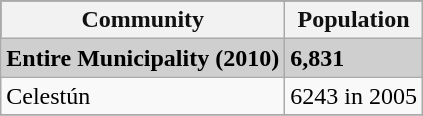<table class="wikitable">
<tr style="background:#111111; color:#111111;">
<th><strong>Community</strong></th>
<th><strong>Population</strong></th>
</tr>
<tr style="background:#CFCFCF;">
<td><strong>Entire Municipality (2010)</strong></td>
<td><strong>6,831</strong></td>
</tr>
<tr>
<td>Celestún</td>
<td>6243 in 2005</td>
</tr>
<tr>
</tr>
</table>
